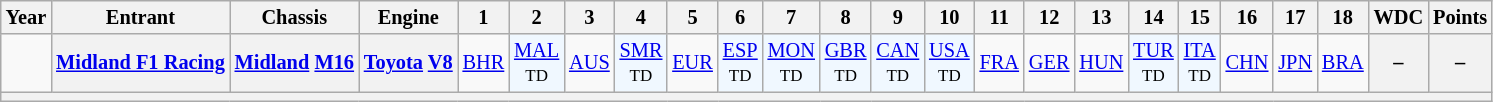<table class="wikitable" style="text-align:center; font-size:85%">
<tr>
<th>Year</th>
<th>Entrant</th>
<th>Chassis</th>
<th>Engine</th>
<th>1</th>
<th>2</th>
<th>3</th>
<th>4</th>
<th>5</th>
<th>6</th>
<th>7</th>
<th>8</th>
<th>9</th>
<th>10</th>
<th>11</th>
<th>12</th>
<th>13</th>
<th>14</th>
<th>15</th>
<th>16</th>
<th>17</th>
<th>18</th>
<th>WDC</th>
<th>Points</th>
</tr>
<tr>
<td></td>
<th nowrap><a href='#'>Midland F1 Racing</a></th>
<th nowrap><a href='#'>Midland</a> <a href='#'>M16</a></th>
<th nowrap><a href='#'>Toyota</a> <a href='#'>V8</a></th>
<td><a href='#'>BHR</a><br><small></small></td>
<td style="background:#F0F8FF;"><a href='#'>MAL</a><br><small>TD</small></td>
<td><a href='#'>AUS</a><br><small></small></td>
<td style="background:#F0F8FF;"><a href='#'>SMR</a><br><small>TD</small></td>
<td><a href='#'>EUR</a><br><small></small></td>
<td style="background:#F0F8FF;"><a href='#'>ESP</a><br><small>TD</small></td>
<td style="background:#F0F8FF;"><a href='#'>MON</a><br><small>TD</small></td>
<td style="background:#F0F8FF;"><a href='#'>GBR</a><br><small>TD</small></td>
<td style="background:#F0F8FF;"><a href='#'>CAN</a><br><small>TD</small></td>
<td style="background:#F0F8FF;"><a href='#'>USA</a><br><small>TD</small></td>
<td><a href='#'>FRA</a><br><small></small></td>
<td><a href='#'>GER</a><br><small></small></td>
<td><a href='#'>HUN</a><br><small></small></td>
<td style="background:#F0F8FF;"><a href='#'>TUR</a><br><small>TD</small></td>
<td style="background:#F0F8FF;"><a href='#'>ITA</a><br><small>TD</small></td>
<td><a href='#'>CHN</a><br><small></small></td>
<td><a href='#'>JPN</a><br><small></small></td>
<td><a href='#'>BRA</a><br><small></small></td>
<th>–</th>
<th>–</th>
</tr>
<tr>
<th colspan="24"></th>
</tr>
</table>
